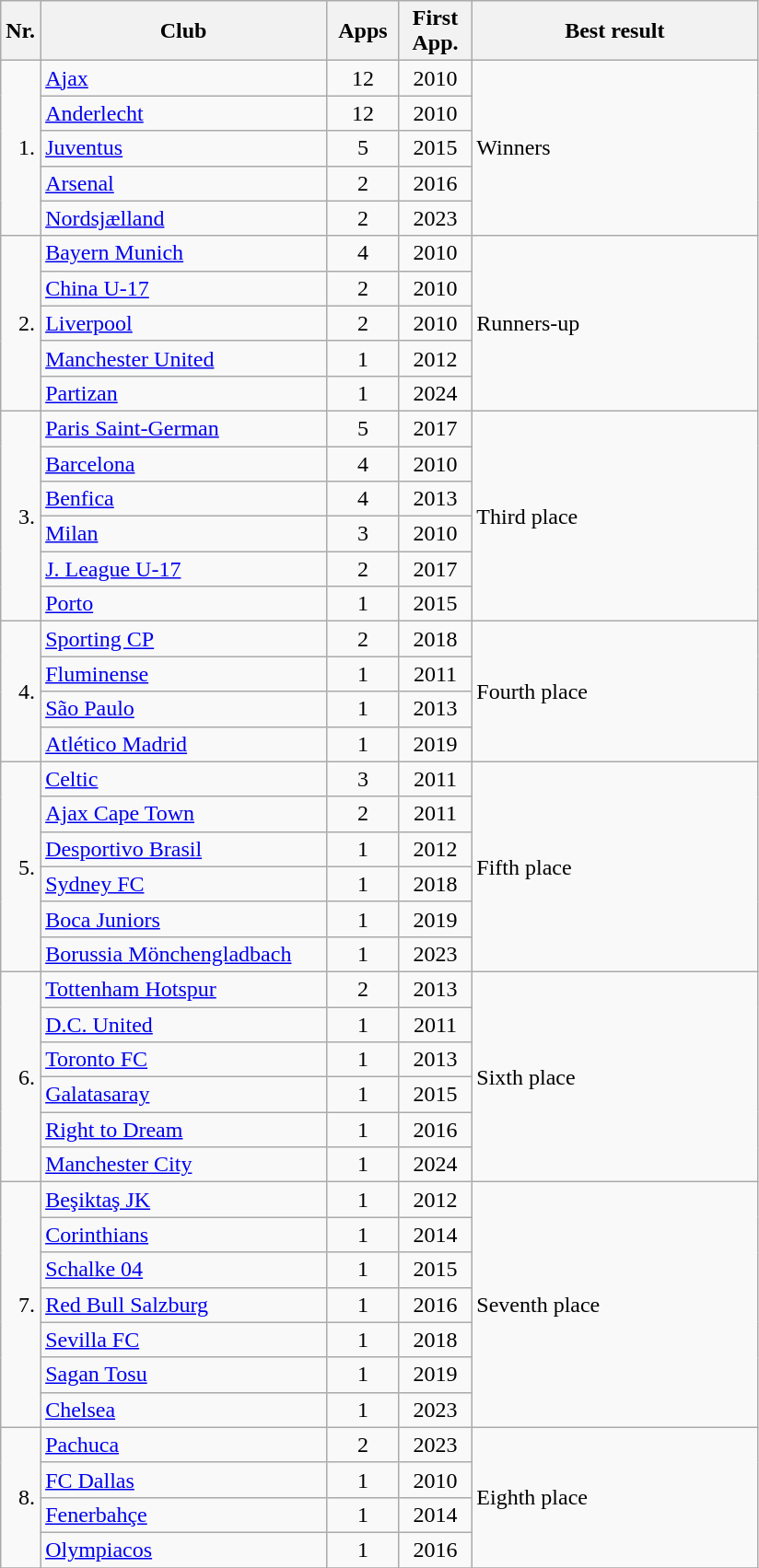<table class="wikitable sortable">
<tr>
<th>Nr.</th>
<th width=200>Club</th>
<th width=45>Apps</th>
<th width=45>First App.</th>
<th width=200>Best result</th>
</tr>
<tr>
<td rowspan=5 align=right>1.</td>
<td> <a href='#'>Ajax</a></td>
<td align=center>12</td>
<td align=center>2010</td>
<td rowspan=5>Winners</td>
</tr>
<tr>
<td> <a href='#'>Anderlecht</a></td>
<td align=center>12</td>
<td align=center>2010</td>
</tr>
<tr>
<td> <a href='#'>Juventus</a></td>
<td align=center>5</td>
<td align=center>2015</td>
</tr>
<tr>
<td> <a href='#'>Arsenal</a></td>
<td align=center>2</td>
<td align=center>2016</td>
</tr>
<tr>
<td> <a href='#'>Nordsjælland</a></td>
<td align=center>2</td>
<td align=center>2023</td>
</tr>
<tr>
<td rowspan=5 align=right>2.</td>
<td> <a href='#'>Bayern Munich</a></td>
<td align=center>4</td>
<td align=center>2010</td>
<td rowspan=5>Runners-up</td>
</tr>
<tr>
<td> <a href='#'>China U-17</a></td>
<td align=center>2</td>
<td align=center>2010</td>
</tr>
<tr>
<td> <a href='#'>Liverpool</a></td>
<td align=center>2</td>
<td align=center>2010</td>
</tr>
<tr>
<td> <a href='#'>Manchester United</a></td>
<td align=center>1</td>
<td align=center>2012</td>
</tr>
<tr>
<td> <a href='#'>Partizan</a></td>
<td align=center>1</td>
<td align=center>2024</td>
</tr>
<tr>
<td rowspan=6 align=right>3.</td>
<td> <a href='#'>Paris Saint-German</a></td>
<td align=center>5</td>
<td align=center>2017</td>
<td rowspan=6>Third place</td>
</tr>
<tr>
<td> <a href='#'>Barcelona</a></td>
<td align=center>4</td>
<td align=center>2010</td>
</tr>
<tr>
<td> <a href='#'>Benfica</a></td>
<td align=center>4</td>
<td align=center>2013</td>
</tr>
<tr>
<td> <a href='#'>Milan</a></td>
<td align=center>3</td>
<td align=center>2010</td>
</tr>
<tr>
<td> <a href='#'>J. League U-17</a></td>
<td align=center>2</td>
<td align=center>2017</td>
</tr>
<tr>
<td> <a href='#'>Porto</a></td>
<td align=center>1</td>
<td align=center>2015</td>
</tr>
<tr>
<td rowspan=4 align=right>4.</td>
<td> <a href='#'>Sporting CP</a></td>
<td align=center>2</td>
<td align=center>2018</td>
<td rowspan=4>Fourth place</td>
</tr>
<tr>
<td> <a href='#'>Fluminense</a></td>
<td align=center>1</td>
<td align=center>2011</td>
</tr>
<tr>
<td> <a href='#'>São Paulo</a></td>
<td align=center>1</td>
<td align=center>2013</td>
</tr>
<tr>
<td> <a href='#'>Atlético Madrid</a></td>
<td align=center>1</td>
<td align=center>2019</td>
</tr>
<tr>
<td rowspan=6 align=right>5.</td>
<td> <a href='#'>Celtic</a></td>
<td align=center>3</td>
<td align=center>2011</td>
<td rowspan=6>Fifth place</td>
</tr>
<tr>
<td> <a href='#'>Ajax Cape Town</a></td>
<td align=center>2</td>
<td align=center>2011</td>
</tr>
<tr>
<td> <a href='#'>Desportivo Brasil</a></td>
<td align=center>1</td>
<td align=center>2012</td>
</tr>
<tr>
<td> <a href='#'>Sydney FC</a></td>
<td align=center>1</td>
<td align=center>2018</td>
</tr>
<tr>
<td> <a href='#'>Boca Juniors</a></td>
<td align=center>1</td>
<td align=center>2019</td>
</tr>
<tr>
<td> <a href='#'>Borussia Mönchengladbach</a></td>
<td align=center>1</td>
<td align=center>2023</td>
</tr>
<tr>
<td rowspan=6 align=right>6.</td>
<td> <a href='#'>Tottenham Hotspur</a></td>
<td align=center>2</td>
<td align=center>2013</td>
<td rowspan=6>Sixth place</td>
</tr>
<tr>
<td> <a href='#'>D.C. United</a></td>
<td align=center>1</td>
<td align=center>2011</td>
</tr>
<tr>
<td> <a href='#'>Toronto FC</a></td>
<td align=center>1</td>
<td align=center>2013</td>
</tr>
<tr>
<td> <a href='#'>Galatasaray</a></td>
<td align=center>1</td>
<td align=center>2015</td>
</tr>
<tr>
<td> <a href='#'>Right to Dream</a></td>
<td align=center>1</td>
<td align=center>2016</td>
</tr>
<tr>
<td> <a href='#'>Manchester City</a></td>
<td align=center>1</td>
<td align=center>2024</td>
</tr>
<tr>
<td rowspan=7 align=right>7.</td>
<td> <a href='#'>Beşiktaş JK</a></td>
<td align=center>1</td>
<td align=center>2012</td>
<td rowspan=7>Seventh place</td>
</tr>
<tr>
<td> <a href='#'>Corinthians</a></td>
<td align=center>1</td>
<td align=center>2014</td>
</tr>
<tr>
<td> <a href='#'>Schalke 04</a></td>
<td align=center>1</td>
<td align=center>2015</td>
</tr>
<tr>
<td> <a href='#'>Red Bull Salzburg</a></td>
<td align=center>1</td>
<td align=center>2016</td>
</tr>
<tr>
<td> <a href='#'>Sevilla FC</a></td>
<td align=center>1</td>
<td align=center>2018</td>
</tr>
<tr>
<td> <a href='#'>Sagan Tosu</a></td>
<td align=center>1</td>
<td align=center>2019</td>
</tr>
<tr>
<td> <a href='#'>Chelsea</a></td>
<td align=center>1</td>
<td align=center>2023</td>
</tr>
<tr>
<td rowspan=4 align=right>8.</td>
<td> <a href='#'>Pachuca</a></td>
<td align=center>2</td>
<td align=center>2023</td>
<td rowspan=4>Eighth place</td>
</tr>
<tr>
<td> <a href='#'>FC Dallas</a></td>
<td align=center>1</td>
<td align=center>2010</td>
</tr>
<tr>
<td> <a href='#'>Fenerbahçe</a></td>
<td align=center>1</td>
<td align=center>2014</td>
</tr>
<tr>
<td> <a href='#'>Olympiacos</a></td>
<td align=center>1</td>
<td align=center>2016</td>
</tr>
<tr>
</tr>
</table>
